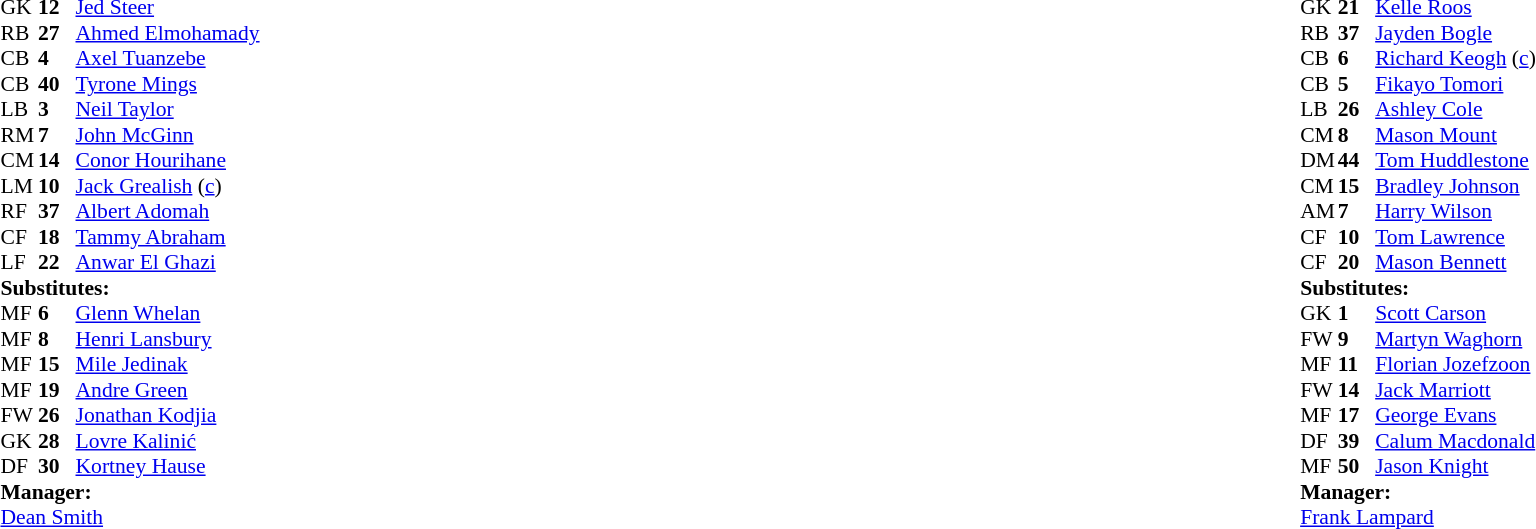<table style="width:100%">
<tr>
<td style="vertical-align:top;width=40%"><br><table cellspacing="0" cellpadding="0" style="font-size:90%;">
<tr>
<th width=25></th>
<th width=25></th>
</tr>
<tr>
<td>GK</td>
<td><strong>12</strong></td>
<td> <a href='#'>Jed Steer</a></td>
</tr>
<tr>
<td>RB</td>
<td><strong>27</strong></td>
<td> <a href='#'>Ahmed Elmohamady</a></td>
</tr>
<tr>
<td>CB</td>
<td><strong>4</strong></td>
<td> <a href='#'>Axel Tuanzebe</a></td>
</tr>
<tr>
<td>CB</td>
<td><strong>40</strong></td>
<td> <a href='#'>Tyrone Mings</a></td>
<td></td>
<td></td>
</tr>
<tr>
<td>LB</td>
<td><strong>3</strong></td>
<td> <a href='#'>Neil Taylor</a></td>
</tr>
<tr>
<td>RM</td>
<td><strong>7</strong></td>
<td> <a href='#'>John McGinn</a></td>
</tr>
<tr>
<td>CM</td>
<td><strong>14</strong></td>
<td> <a href='#'>Conor Hourihane</a></td>
<td></td>
</tr>
<tr>
<td>LM</td>
<td><strong>10</strong></td>
<td> <a href='#'>Jack Grealish</a> (<a href='#'>c</a>)</td>
</tr>
<tr>
<td>RF</td>
<td><strong>37</strong></td>
<td> <a href='#'>Albert Adomah</a></td>
<td></td>
<td></td>
</tr>
<tr>
<td>CF</td>
<td><strong>18</strong></td>
<td> <a href='#'>Tammy Abraham</a></td>
</tr>
<tr>
<td>LF</td>
<td><strong>22</strong></td>
<td> <a href='#'>Anwar El Ghazi</a></td>
<td></td>
</tr>
<tr>
<td colspan=4><strong>Substitutes:</strong></td>
</tr>
<tr>
<td>MF</td>
<td><strong>6</strong></td>
<td> <a href='#'>Glenn Whelan</a></td>
</tr>
<tr>
<td>MF</td>
<td><strong>8</strong></td>
<td> <a href='#'>Henri Lansbury</a></td>
</tr>
<tr>
<td>MF</td>
<td><strong>15</strong></td>
<td> <a href='#'>Mile Jedinak</a></td>
</tr>
<tr>
<td>MF</td>
<td><strong>19</strong></td>
<td> <a href='#'>Andre Green</a></td>
<td></td>
<td></td>
</tr>
<tr>
<td>FW</td>
<td><strong>26</strong></td>
<td> <a href='#'>Jonathan Kodjia</a></td>
</tr>
<tr>
<td>GK</td>
<td><strong>28</strong></td>
<td> <a href='#'>Lovre Kalinić</a></td>
</tr>
<tr>
<td>DF</td>
<td><strong>30</strong></td>
<td> <a href='#'>Kortney Hause</a></td>
<td></td>
<td></td>
</tr>
<tr>
<td colspan=4><strong>Manager:</strong></td>
</tr>
<tr>
<td colspan="4"> <a href='#'>Dean Smith</a></td>
</tr>
</table>
</td>
<td valign="top"></td>
<td valign="top" width="50%"><br><table style="font-size:90%;margin:auto" cellspacing="0" cellpadding="0">
<tr>
<th width=25></th>
<th width=25></th>
</tr>
<tr>
<td>GK</td>
<td><strong>21</strong></td>
<td> <a href='#'>Kelle Roos</a></td>
</tr>
<tr>
<td>RB</td>
<td><strong>37</strong></td>
<td> <a href='#'>Jayden Bogle</a></td>
</tr>
<tr>
<td>CB</td>
<td><strong>6</strong></td>
<td> <a href='#'>Richard Keogh</a> (<a href='#'>c</a>)</td>
</tr>
<tr>
<td>CB</td>
<td><strong>5</strong></td>
<td> <a href='#'>Fikayo Tomori</a></td>
<td></td>
</tr>
<tr>
<td>LB</td>
<td><strong>26</strong></td>
<td> <a href='#'>Ashley Cole</a></td>
</tr>
<tr>
<td>CM</td>
<td><strong>8</strong></td>
<td> <a href='#'>Mason Mount</a></td>
</tr>
<tr>
<td>DM</td>
<td><strong>44</strong></td>
<td> <a href='#'>Tom Huddlestone</a></td>
<td></td>
<td></td>
</tr>
<tr>
<td>CM</td>
<td><strong>15</strong></td>
<td> <a href='#'>Bradley Johnson</a></td>
</tr>
<tr>
<td>AM</td>
<td><strong>7</strong></td>
<td> <a href='#'>Harry Wilson</a></td>
<td></td>
</tr>
<tr>
<td>CF</td>
<td><strong>10</strong></td>
<td> <a href='#'>Tom Lawrence</a></td>
<td></td>
<td></td>
</tr>
<tr>
<td>CF</td>
<td><strong>20</strong></td>
<td> <a href='#'>Mason Bennett</a></td>
<td></td>
<td></td>
</tr>
<tr>
<td colspan=4><strong>Substitutes:</strong></td>
</tr>
<tr>
<td>GK</td>
<td><strong>1</strong></td>
<td> <a href='#'>Scott Carson</a></td>
</tr>
<tr>
<td>FW</td>
<td><strong>9</strong></td>
<td> <a href='#'>Martyn Waghorn</a></td>
<td></td>
<td></td>
</tr>
<tr>
<td>MF</td>
<td><strong>11</strong></td>
<td> <a href='#'>Florian Jozefzoon</a></td>
<td></td>
<td></td>
</tr>
<tr>
<td>FW</td>
<td><strong>14</strong></td>
<td> <a href='#'>Jack Marriott</a></td>
<td></td>
<td></td>
</tr>
<tr>
<td>MF</td>
<td><strong>17</strong></td>
<td> <a href='#'>George Evans</a></td>
</tr>
<tr>
<td>DF</td>
<td><strong>39</strong></td>
<td> <a href='#'>Calum Macdonald</a></td>
</tr>
<tr>
<td>MF</td>
<td><strong>50</strong></td>
<td> <a href='#'>Jason Knight</a></td>
</tr>
<tr>
<td colspan=4><strong>Manager:</strong></td>
</tr>
<tr>
<td colspan="4"> <a href='#'>Frank Lampard</a></td>
</tr>
</table>
</td>
</tr>
</table>
